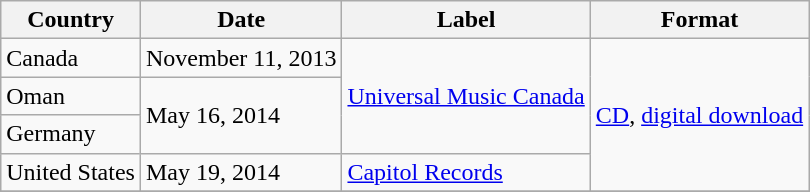<table class="wikitable plainrowheaders">
<tr>
<th scope="col">Country</th>
<th scope="col">Date</th>
<th scope="col">Label</th>
<th scope="col">Format</th>
</tr>
<tr>
<td>Canada</td>
<td>November 11, 2013</td>
<td rowspan="3"><a href='#'>Universal Music Canada</a></td>
<td rowspan="4"><a href='#'>CD</a>, <a href='#'>digital download</a></td>
</tr>
<tr>
<td>Oman</td>
<td rowspan="2">May 16, 2014</td>
</tr>
<tr>
<td>Germany</td>
</tr>
<tr>
<td>United States</td>
<td>May 19, 2014</td>
<td><a href='#'>Capitol Records</a></td>
</tr>
<tr>
</tr>
</table>
